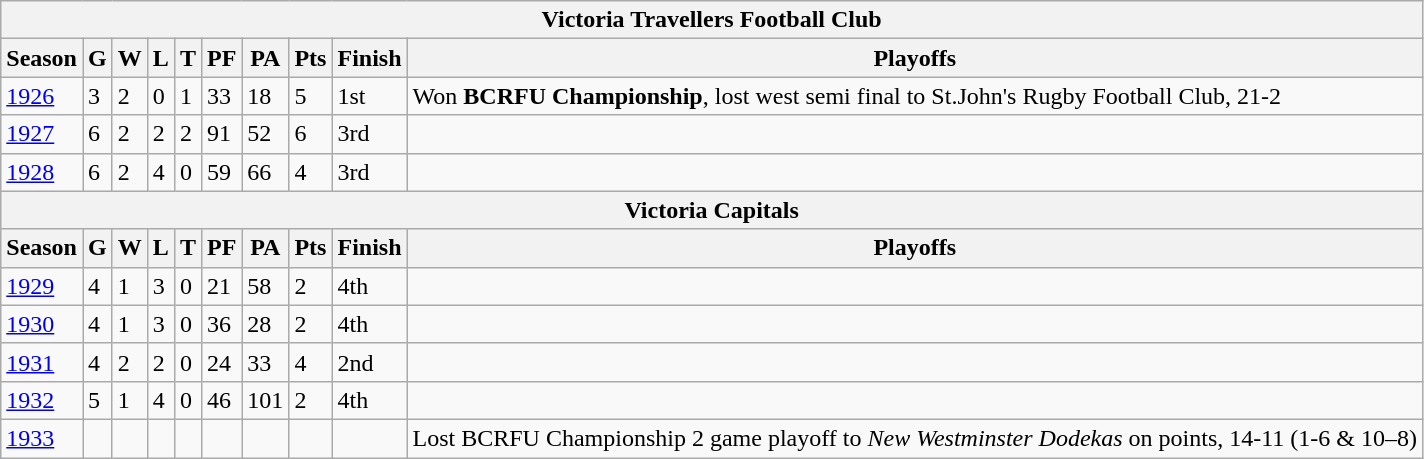<table class="wikitable">
<tr>
<th bgcolor="#DDDDDD" colspan="10">Victoria Travellers Football Club</th>
</tr>
<tr>
<th>Season</th>
<th>G</th>
<th>W</th>
<th>L</th>
<th>T</th>
<th>PF</th>
<th>PA</th>
<th>Pts</th>
<th>Finish</th>
<th>Playoffs</th>
</tr>
<tr>
<td><a href='#'>1926</a></td>
<td>3</td>
<td>2</td>
<td>0</td>
<td>1</td>
<td>33</td>
<td>18</td>
<td>5</td>
<td>1st</td>
<td>Won <strong>BCRFU Championship</strong>, lost west semi final to St.John's Rugby Football Club, 21-2</td>
</tr>
<tr>
<td><a href='#'>1927</a></td>
<td>6</td>
<td>2</td>
<td>2</td>
<td>2</td>
<td>91</td>
<td>52</td>
<td>6</td>
<td>3rd</td>
<td></td>
</tr>
<tr>
<td><a href='#'>1928</a></td>
<td>6</td>
<td>2</td>
<td>4</td>
<td>0</td>
<td>59</td>
<td>66</td>
<td>4</td>
<td>3rd</td>
<td></td>
</tr>
<tr>
<th bgcolor="#DDDDDD" colspan="10">Victoria Capitals</th>
</tr>
<tr>
<th>Season</th>
<th>G</th>
<th>W</th>
<th>L</th>
<th>T</th>
<th>PF</th>
<th>PA</th>
<th>Pts</th>
<th>Finish</th>
<th>Playoffs</th>
</tr>
<tr>
<td><a href='#'>1929</a></td>
<td>4</td>
<td>1</td>
<td>3</td>
<td>0</td>
<td>21</td>
<td>58</td>
<td>2</td>
<td>4th</td>
<td></td>
</tr>
<tr>
<td><a href='#'>1930</a></td>
<td>4</td>
<td>1</td>
<td>3</td>
<td>0</td>
<td>36</td>
<td>28</td>
<td>2</td>
<td>4th</td>
<td></td>
</tr>
<tr>
<td><a href='#'>1931</a></td>
<td>4</td>
<td>2</td>
<td>2</td>
<td>0</td>
<td>24</td>
<td>33</td>
<td>4</td>
<td>2nd</td>
<td></td>
</tr>
<tr>
<td><a href='#'>1932</a></td>
<td>5</td>
<td>1</td>
<td>4</td>
<td>0</td>
<td>46</td>
<td>101</td>
<td>2</td>
<td>4th</td>
<td></td>
</tr>
<tr>
<td><a href='#'>1933</a></td>
<td></td>
<td></td>
<td></td>
<td></td>
<td></td>
<td></td>
<td></td>
<td></td>
<td>Lost BCRFU Championship 2 game playoff to <em>New Westminster Dodekas</em> on points, 14-11 (1-6 & 10–8)</td>
</tr>
</table>
